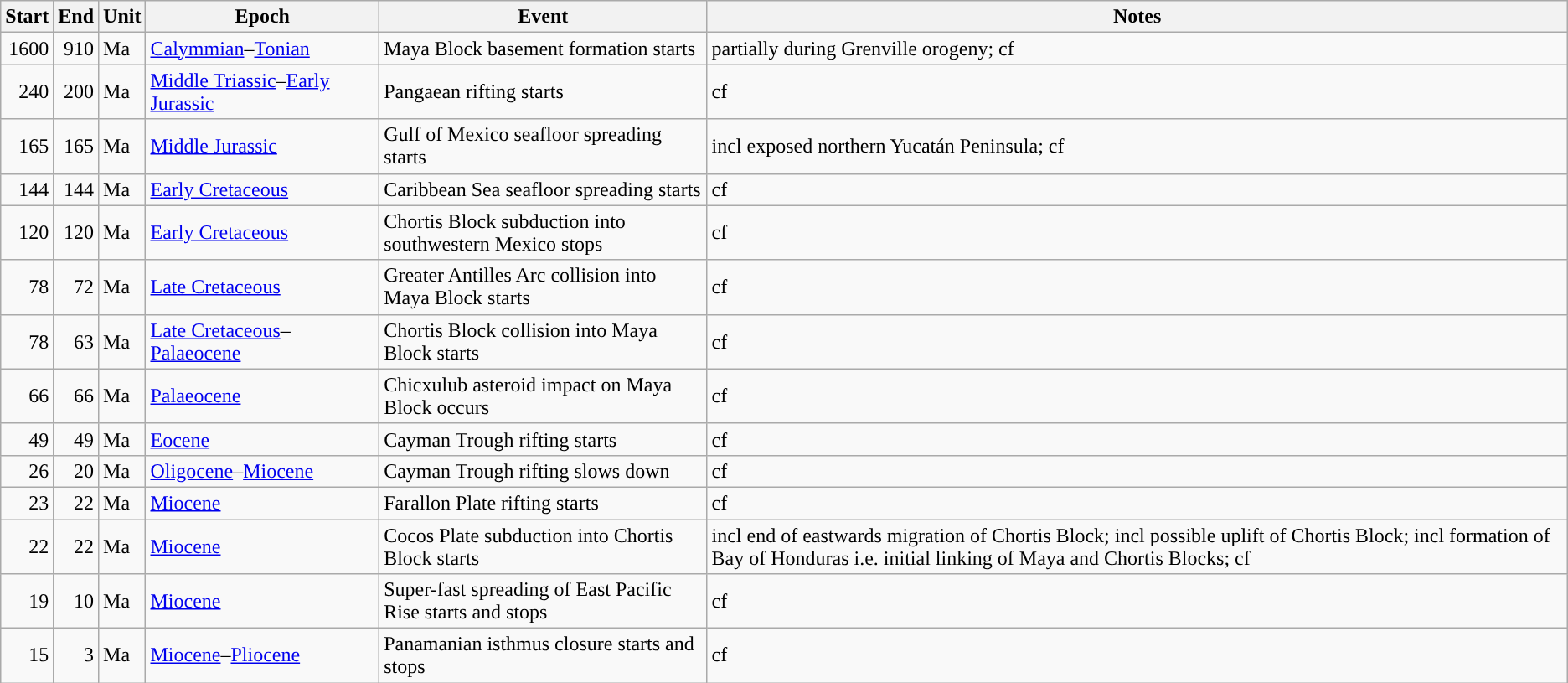<table class="wikitable sortable static-row-numbers" style="text-align:left;">
<tr>
<th>Start</th>
<th>End</th>
<th class=unsortable>Unit</th>
<th>Epoch</th>
<th class=unsortable>Event</th>
<th class=unsortable>Notes</th>
</tr>
<tr>
<td style="text-align: right;">1600</td>
<td style="text-align: right;">910</td>
<td>Ma</td>
<td><a href='#'>Calymmian</a>–<a href='#'>Tonian</a></td>
<td>Maya Block basement formation starts</td>
<td>partially during Grenville orogeny; cf</td>
</tr>
<tr>
<td style="text-align: right;">240</td>
<td style="text-align: right;">200</td>
<td>Ma</td>
<td><a href='#'>Middle Triassic</a>–<a href='#'>Early Jurassic</a></td>
<td>Pangaean rifting starts</td>
<td>cf</td>
</tr>
<tr>
<td style="text-align: right;">165</td>
<td style="text-align: right;">165</td>
<td>Ma</td>
<td><a href='#'>Middle Jurassic</a></td>
<td>Gulf of Mexico seafloor spreading starts</td>
<td>incl exposed northern Yucatán Peninsula; cf</td>
</tr>
<tr>
<td style="text-align: right;">144</td>
<td style="text-align: right;">144</td>
<td>Ma</td>
<td><a href='#'>Early Cretaceous</a></td>
<td>Caribbean Sea seafloor spreading starts</td>
<td>cf</td>
</tr>
<tr>
<td style="text-align: right;">120</td>
<td style="text-align: right;">120</td>
<td>Ma</td>
<td><a href='#'>Early Cretaceous</a></td>
<td>Chortis Block subduction into southwestern Mexico stops</td>
<td>cf</td>
</tr>
<tr>
<td style="text-align: right;">78</td>
<td style="text-align: right;">72</td>
<td>Ma</td>
<td><a href='#'>Late Cretaceous</a></td>
<td>Greater Antilles Arc collision into Maya Block starts</td>
<td>cf</td>
</tr>
<tr>
<td style="text-align: right;">78</td>
<td style="text-align: right;">63</td>
<td>Ma</td>
<td><a href='#'>Late Cretaceous</a>–<a href='#'>Palaeocene</a></td>
<td>Chortis Block collision into Maya Block starts</td>
<td>cf</td>
</tr>
<tr>
<td style="text-align: right;">66</td>
<td style="text-align: right;">66</td>
<td>Ma</td>
<td><a href='#'>Palaeocene</a></td>
<td>Chicxulub asteroid impact on Maya Block occurs</td>
<td>cf</td>
</tr>
<tr>
<td style="text-align: right;">49</td>
<td style="text-align: right;">49</td>
<td>Ma</td>
<td><a href='#'>Eocene</a></td>
<td>Cayman Trough rifting starts</td>
<td>cf</td>
</tr>
<tr>
<td style="text-align: right;">26</td>
<td style="text-align: right;">20</td>
<td>Ma</td>
<td><a href='#'>Oligocene</a>–<a href='#'>Miocene</a></td>
<td>Cayman Trough rifting slows down</td>
<td>cf</td>
</tr>
<tr>
<td style="text-align: right;">23</td>
<td style="text-align: right;">22</td>
<td>Ma</td>
<td><a href='#'>Miocene</a></td>
<td>Farallon Plate rifting starts</td>
<td>cf</td>
</tr>
<tr>
<td style="text-align: right;">22</td>
<td style="text-align: right;">22</td>
<td>Ma</td>
<td><a href='#'>Miocene</a></td>
<td>Cocos Plate subduction into Chortis Block starts</td>
<td>incl end of eastwards migration of Chortis Block; incl possible uplift of Chortis Block; incl formation of Bay of Honduras i.e. initial linking of Maya and Chortis Blocks; cf</td>
</tr>
<tr>
<td style="text-align: right;">19</td>
<td style="text-align: right;">10</td>
<td>Ma</td>
<td><a href='#'>Miocene</a></td>
<td>Super-fast spreading of East Pacific Rise starts and stops</td>
<td>cf</td>
</tr>
<tr>
<td style="text-align: right;">15</td>
<td style="text-align: right;">3</td>
<td>Ma</td>
<td><a href='#'>Miocene</a>–<a href='#'>Pliocene</a></td>
<td>Panamanian isthmus closure starts and stops</td>
<td>cf</td>
</tr>
</table>
